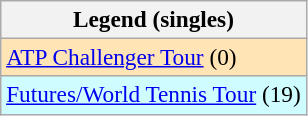<table class=wikitable style=font-size:97%>
<tr>
<th>Legend (singles)</th>
</tr>
<tr bgcolor=moccasin>
<td><a href='#'>ATP Challenger Tour</a> (0)</td>
</tr>
<tr bgcolor=CFFCFF>
<td><a href='#'>Futures/World Tennis Tour</a> (19)</td>
</tr>
</table>
